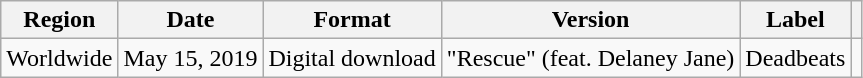<table class="wikitable plainrowheaders">
<tr>
<th>Region</th>
<th>Date</th>
<th>Format</th>
<th>Version</th>
<th>Label</th>
<th></th>
</tr>
<tr>
<td scope="row">Worldwide</td>
<td>May 15, 2019</td>
<td>Digital download</td>
<td>"Rescue" (feat. Delaney Jane)</td>
<td>Deadbeats</td>
<td></td>
</tr>
</table>
